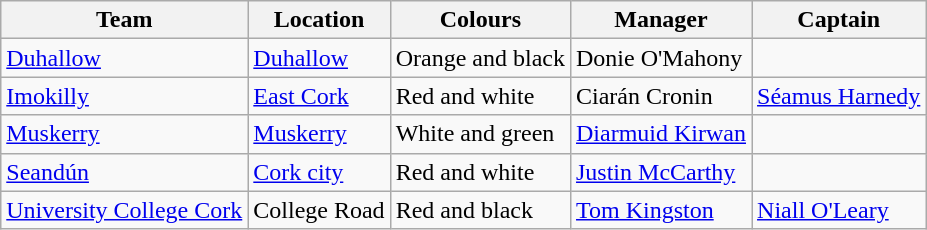<table class="wikitable sortable">
<tr>
<th>Team</th>
<th>Location</th>
<th>Colours</th>
<th>Manager</th>
<th>Captain</th>
</tr>
<tr>
<td><a href='#'>Duhallow</a></td>
<td><a href='#'>Duhallow</a></td>
<td>Orange and black</td>
<td>Donie O'Mahony</td>
<td></td>
</tr>
<tr>
<td><a href='#'>Imokilly</a></td>
<td><a href='#'>East Cork</a></td>
<td>Red and white</td>
<td>Ciarán Cronin</td>
<td><a href='#'>Séamus Harnedy</a></td>
</tr>
<tr>
<td><a href='#'>Muskerry</a></td>
<td><a href='#'>Muskerry</a></td>
<td>White and green</td>
<td><a href='#'>Diarmuid Kirwan</a></td>
<td></td>
</tr>
<tr>
<td><a href='#'>Seandún</a></td>
<td><a href='#'>Cork city</a></td>
<td>Red and white</td>
<td><a href='#'>Justin McCarthy</a></td>
<td></td>
</tr>
<tr>
<td><a href='#'>University College Cork</a></td>
<td>College Road</td>
<td>Red and black</td>
<td><a href='#'>Tom Kingston</a></td>
<td><a href='#'>Niall O'Leary</a></td>
</tr>
</table>
